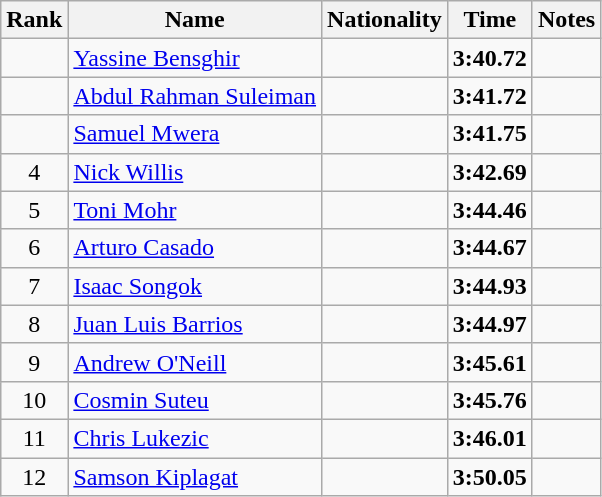<table class="wikitable sortable" style="text-align:center">
<tr>
<th>Rank</th>
<th>Name</th>
<th>Nationality</th>
<th>Time</th>
<th>Notes</th>
</tr>
<tr>
<td></td>
<td align=left><a href='#'>Yassine Bensghir</a></td>
<td align=left></td>
<td><strong>3:40.72</strong></td>
<td></td>
</tr>
<tr>
<td></td>
<td align=left><a href='#'>Abdul Rahman Suleiman</a></td>
<td align=left></td>
<td><strong>3:41.72</strong></td>
<td></td>
</tr>
<tr>
<td></td>
<td align=left><a href='#'>Samuel Mwera</a></td>
<td align=left></td>
<td><strong>3:41.75</strong></td>
<td></td>
</tr>
<tr>
<td>4</td>
<td align=left><a href='#'>Nick Willis</a></td>
<td align=left></td>
<td><strong>3:42.69</strong></td>
<td></td>
</tr>
<tr>
<td>5</td>
<td align=left><a href='#'>Toni Mohr</a></td>
<td align=left></td>
<td><strong>3:44.46</strong></td>
<td></td>
</tr>
<tr>
<td>6</td>
<td align=left><a href='#'>Arturo Casado</a></td>
<td align=left></td>
<td><strong>3:44.67</strong></td>
<td></td>
</tr>
<tr>
<td>7</td>
<td align=left><a href='#'>Isaac Songok</a></td>
<td align=left></td>
<td><strong>3:44.93</strong></td>
<td></td>
</tr>
<tr>
<td>8</td>
<td align=left><a href='#'>Juan Luis Barrios</a></td>
<td align=left></td>
<td><strong>3:44.97</strong></td>
<td></td>
</tr>
<tr>
<td>9</td>
<td align=left><a href='#'>Andrew O'Neill</a></td>
<td align=left></td>
<td><strong>3:45.61</strong></td>
<td></td>
</tr>
<tr>
<td>10</td>
<td align=left><a href='#'>Cosmin Suteu</a></td>
<td align=left></td>
<td><strong>3:45.76</strong></td>
<td></td>
</tr>
<tr>
<td>11</td>
<td align=left><a href='#'>Chris Lukezic</a></td>
<td align=left></td>
<td><strong>3:46.01</strong></td>
<td></td>
</tr>
<tr>
<td>12</td>
<td align=left><a href='#'>Samson Kiplagat</a></td>
<td align=left></td>
<td><strong>3:50.05</strong></td>
<td></td>
</tr>
</table>
